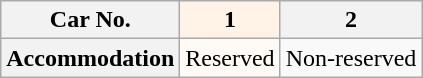<table class="wikitable">
<tr>
<th>Car No.</th>
<th style="background: #FFF2E6">1</th>
<th>2</th>
</tr>
<tr>
<th>Accommodation</th>
<td style="background: #FFFAF5">Reserved</td>
<td>Non-reserved</td>
</tr>
</table>
